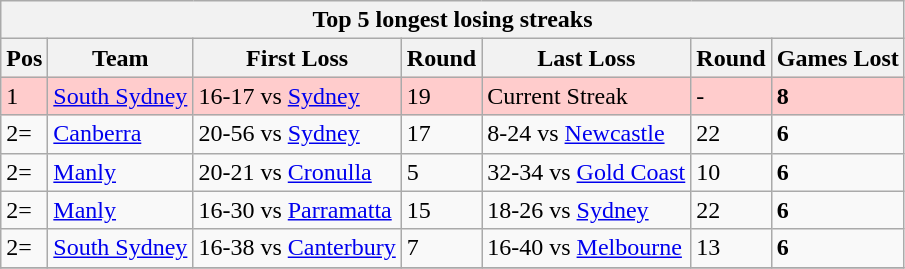<table class="wikitable">
<tr>
<th colspan=9>Top 5 longest losing streaks</th>
</tr>
<tr>
<th>Pos</th>
<th>Team</th>
<th>First Loss</th>
<th>Round</th>
<th>Last Loss</th>
<th>Round</th>
<th>Games Lost</th>
</tr>
<tr bgcolor="#ffcccc">
<td>1</td>
<td align="left"> <a href='#'>South Sydney</a></td>
<td>16-17 vs  <a href='#'>Sydney</a></td>
<td>19</td>
<td>Current Streak</td>
<td>-</td>
<td><strong>8</strong></td>
</tr>
<tr>
<td>2=</td>
<td align="left"> <a href='#'>Canberra</a></td>
<td>20-56 vs  <a href='#'>Sydney</a></td>
<td>17</td>
<td>8-24 vs  <a href='#'>Newcastle</a></td>
<td>22</td>
<td><strong>6</strong></td>
</tr>
<tr>
<td>2=</td>
<td align="left"> <a href='#'>Manly</a></td>
<td>20-21 vs  <a href='#'>Cronulla</a></td>
<td>5</td>
<td>32-34 vs  <a href='#'>Gold Coast</a></td>
<td>10</td>
<td><strong>6</strong></td>
</tr>
<tr>
<td>2=</td>
<td align="left"> <a href='#'>Manly</a></td>
<td>16-30 vs  <a href='#'>Parramatta</a></td>
<td>15</td>
<td>18-26 vs  <a href='#'>Sydney</a></td>
<td>22</td>
<td><strong>6</strong></td>
</tr>
<tr>
<td>2=</td>
<td align="left"> <a href='#'>South Sydney</a></td>
<td>16-38 vs  <a href='#'>Canterbury</a></td>
<td>7</td>
<td>16-40 vs  <a href='#'>Melbourne</a></td>
<td>13</td>
<td><strong>6</strong></td>
</tr>
<tr>
</tr>
</table>
